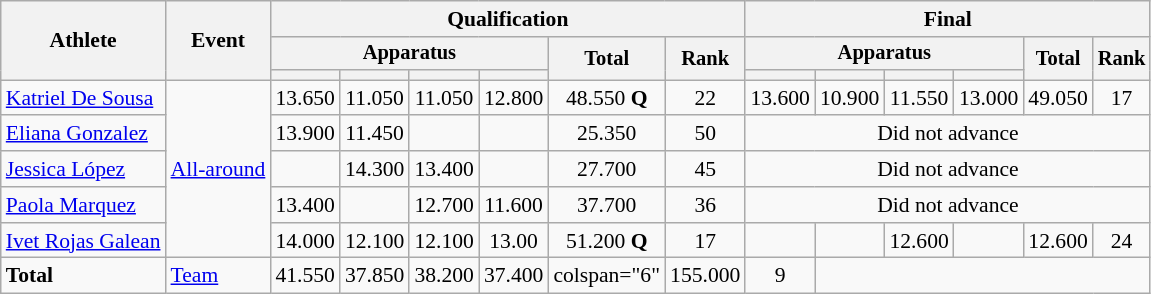<table class="wikitable" style="font-size:90%">
<tr>
<th rowspan=3>Athlete</th>
<th rowspan=3>Event</th>
<th colspan=6>Qualification</th>
<th colspan=6>Final</th>
</tr>
<tr style="font-size:95%">
<th colspan=4>Apparatus</th>
<th rowspan=2>Total</th>
<th rowspan=2>Rank</th>
<th colspan=4>Apparatus</th>
<th rowspan=2>Total</th>
<th rowspan=2>Rank</th>
</tr>
<tr style="font-size:95%">
<th></th>
<th></th>
<th></th>
<th></th>
<th></th>
<th></th>
<th></th>
<th></th>
</tr>
<tr align=center>
<td align=left><a href='#'>Katriel De Sousa</a></td>
<td style="text-align:left;" rowspan="5"><a href='#'>All-around</a></td>
<td>13.650</td>
<td>11.050</td>
<td>11.050</td>
<td>12.800</td>
<td>48.550 <strong>Q</strong></td>
<td>22</td>
<td>13.600</td>
<td>10.900</td>
<td>11.550</td>
<td>13.000</td>
<td>49.050</td>
<td>17</td>
</tr>
<tr align=center>
<td align=left><a href='#'>Eliana Gonzalez</a></td>
<td>13.900</td>
<td>11.450</td>
<td></td>
<td></td>
<td>25.350</td>
<td>50</td>
<td colspan="6">Did not advance</td>
</tr>
<tr align=center>
<td align=left><a href='#'>Jessica López</a></td>
<td></td>
<td>14.300</td>
<td>13.400</td>
<td></td>
<td>27.700</td>
<td>45</td>
<td colspan="6">Did not advance</td>
</tr>
<tr align=center>
<td align=left><a href='#'>Paola Marquez</a></td>
<td>13.400</td>
<td></td>
<td>12.700</td>
<td>11.600</td>
<td>37.700</td>
<td>36</td>
<td colspan="6">Did not advance</td>
</tr>
<tr align=center>
<td align=left><a href='#'>Ivet Rojas Galean</a></td>
<td>14.000</td>
<td>12.100</td>
<td>12.100</td>
<td>13.00</td>
<td>51.200 <strong>Q</strong></td>
<td>17</td>
<td></td>
<td></td>
<td>12.600</td>
<td></td>
<td>12.600</td>
<td>24</td>
</tr>
<tr align=center>
<td align=left><strong>Total</strong></td>
<td style="text-align:left;"><a href='#'>Team</a></td>
<td>41.550</td>
<td>37.850</td>
<td>38.200</td>
<td>37.400</td>
<td>colspan="6" </td>
<td>155.000</td>
<td>9</td>
</tr>
</table>
